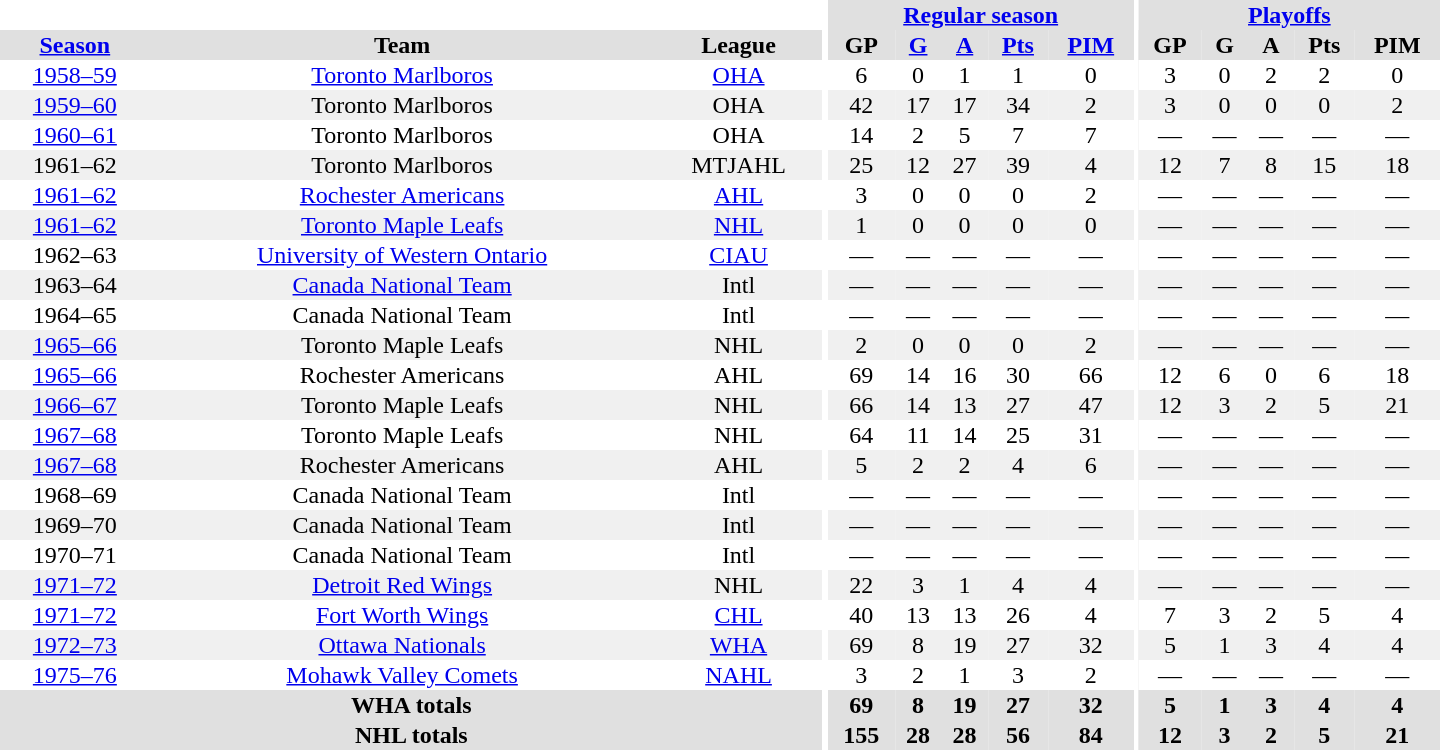<table border="0" cellpadding="1" cellspacing="0" style="text-align:center; width:60em">
<tr bgcolor="#e0e0e0">
<th colspan="3" bgcolor="#ffffff"></th>
<th rowspan="100" bgcolor="#ffffff"></th>
<th colspan="5"><a href='#'>Regular season</a></th>
<th rowspan="100" bgcolor="#ffffff"></th>
<th colspan="5"><a href='#'>Playoffs</a></th>
</tr>
<tr bgcolor="#e0e0e0">
<th><a href='#'>Season</a></th>
<th>Team</th>
<th>League</th>
<th>GP</th>
<th><a href='#'>G</a></th>
<th><a href='#'>A</a></th>
<th><a href='#'>Pts</a></th>
<th><a href='#'>PIM</a></th>
<th>GP</th>
<th>G</th>
<th>A</th>
<th>Pts</th>
<th>PIM</th>
</tr>
<tr>
<td><a href='#'>1958–59</a></td>
<td><a href='#'>Toronto Marlboros</a></td>
<td><a href='#'>OHA</a></td>
<td>6</td>
<td>0</td>
<td>1</td>
<td>1</td>
<td>0</td>
<td>3</td>
<td>0</td>
<td>2</td>
<td>2</td>
<td>0</td>
</tr>
<tr bgcolor="#f0f0f0">
<td><a href='#'>1959–60</a></td>
<td>Toronto Marlboros</td>
<td>OHA</td>
<td>42</td>
<td>17</td>
<td>17</td>
<td>34</td>
<td>2</td>
<td>3</td>
<td>0</td>
<td>0</td>
<td>0</td>
<td>2</td>
</tr>
<tr>
<td><a href='#'>1960–61</a></td>
<td>Toronto Marlboros</td>
<td>OHA</td>
<td>14</td>
<td>2</td>
<td>5</td>
<td>7</td>
<td>7</td>
<td>—</td>
<td>—</td>
<td>—</td>
<td>—</td>
<td>—</td>
</tr>
<tr bgcolor="#f0f0f0">
<td>1961–62</td>
<td>Toronto Marlboros</td>
<td>MTJAHL</td>
<td>25</td>
<td>12</td>
<td>27</td>
<td>39</td>
<td>4</td>
<td>12</td>
<td>7</td>
<td>8</td>
<td>15</td>
<td>18</td>
</tr>
<tr>
<td><a href='#'>1961–62</a></td>
<td><a href='#'>Rochester Americans</a></td>
<td><a href='#'>AHL</a></td>
<td>3</td>
<td>0</td>
<td>0</td>
<td>0</td>
<td>2</td>
<td>—</td>
<td>—</td>
<td>—</td>
<td>—</td>
<td>—</td>
</tr>
<tr bgcolor="#f0f0f0">
<td><a href='#'>1961–62</a></td>
<td><a href='#'>Toronto Maple Leafs</a></td>
<td><a href='#'>NHL</a></td>
<td>1</td>
<td>0</td>
<td>0</td>
<td>0</td>
<td>0</td>
<td>—</td>
<td>—</td>
<td>—</td>
<td>—</td>
<td>—</td>
</tr>
<tr>
<td>1962–63</td>
<td><a href='#'>University of Western Ontario</a></td>
<td><a href='#'>CIAU</a></td>
<td>—</td>
<td>—</td>
<td>—</td>
<td>—</td>
<td>—</td>
<td>—</td>
<td>—</td>
<td>—</td>
<td>—</td>
<td>—</td>
</tr>
<tr bgcolor="#f0f0f0">
<td>1963–64</td>
<td><a href='#'>Canada National Team</a></td>
<td>Intl</td>
<td>—</td>
<td>—</td>
<td>—</td>
<td>—</td>
<td>—</td>
<td>—</td>
<td>—</td>
<td>—</td>
<td>—</td>
<td>—</td>
</tr>
<tr>
<td>1964–65</td>
<td>Canada National Team</td>
<td>Intl</td>
<td>—</td>
<td>—</td>
<td>—</td>
<td>—</td>
<td>—</td>
<td>—</td>
<td>—</td>
<td>—</td>
<td>—</td>
<td>—</td>
</tr>
<tr bgcolor="#f0f0f0">
<td><a href='#'>1965–66</a></td>
<td>Toronto Maple Leafs</td>
<td>NHL</td>
<td>2</td>
<td>0</td>
<td>0</td>
<td>0</td>
<td>2</td>
<td>—</td>
<td>—</td>
<td>—</td>
<td>—</td>
<td>—</td>
</tr>
<tr>
<td><a href='#'>1965–66</a></td>
<td>Rochester Americans</td>
<td>AHL</td>
<td>69</td>
<td>14</td>
<td>16</td>
<td>30</td>
<td>66</td>
<td>12</td>
<td>6</td>
<td>0</td>
<td>6</td>
<td>18</td>
</tr>
<tr bgcolor="#f0f0f0">
<td><a href='#'>1966–67</a></td>
<td>Toronto Maple Leafs</td>
<td>NHL</td>
<td>66</td>
<td>14</td>
<td>13</td>
<td>27</td>
<td>47</td>
<td>12</td>
<td>3</td>
<td>2</td>
<td>5</td>
<td>21</td>
</tr>
<tr>
<td><a href='#'>1967–68</a></td>
<td>Toronto Maple Leafs</td>
<td>NHL</td>
<td>64</td>
<td>11</td>
<td>14</td>
<td>25</td>
<td>31</td>
<td>—</td>
<td>—</td>
<td>—</td>
<td>—</td>
<td>—</td>
</tr>
<tr bgcolor="#f0f0f0">
<td><a href='#'>1967–68</a></td>
<td>Rochester Americans</td>
<td>AHL</td>
<td>5</td>
<td>2</td>
<td>2</td>
<td>4</td>
<td>6</td>
<td>—</td>
<td>—</td>
<td>—</td>
<td>—</td>
<td>—</td>
</tr>
<tr>
<td>1968–69</td>
<td>Canada National Team</td>
<td>Intl</td>
<td>—</td>
<td>—</td>
<td>—</td>
<td>—</td>
<td>—</td>
<td>—</td>
<td>—</td>
<td>—</td>
<td>—</td>
<td>—</td>
</tr>
<tr bgcolor="#f0f0f0">
<td>1969–70</td>
<td>Canada National Team</td>
<td>Intl</td>
<td>—</td>
<td>—</td>
<td>—</td>
<td>—</td>
<td>—</td>
<td>—</td>
<td>—</td>
<td>—</td>
<td>—</td>
<td>—</td>
</tr>
<tr>
<td>1970–71</td>
<td>Canada National Team</td>
<td>Intl</td>
<td>—</td>
<td>—</td>
<td>—</td>
<td>—</td>
<td>—</td>
<td>—</td>
<td>—</td>
<td>—</td>
<td>—</td>
<td>—</td>
</tr>
<tr bgcolor="#f0f0f0">
<td><a href='#'>1971–72</a></td>
<td><a href='#'>Detroit Red Wings</a></td>
<td>NHL</td>
<td>22</td>
<td>3</td>
<td>1</td>
<td>4</td>
<td>4</td>
<td>—</td>
<td>—</td>
<td>—</td>
<td>—</td>
<td>—</td>
</tr>
<tr>
<td><a href='#'>1971–72</a></td>
<td><a href='#'>Fort Worth Wings</a></td>
<td><a href='#'>CHL</a></td>
<td>40</td>
<td>13</td>
<td>13</td>
<td>26</td>
<td>4</td>
<td>7</td>
<td>3</td>
<td>2</td>
<td>5</td>
<td>4</td>
</tr>
<tr bgcolor="#f0f0f0">
<td><a href='#'>1972–73</a></td>
<td><a href='#'>Ottawa Nationals</a></td>
<td><a href='#'>WHA</a></td>
<td>69</td>
<td>8</td>
<td>19</td>
<td>27</td>
<td>32</td>
<td>5</td>
<td>1</td>
<td>3</td>
<td>4</td>
<td>4</td>
</tr>
<tr>
<td><a href='#'>1975–76</a></td>
<td><a href='#'>Mohawk Valley Comets</a></td>
<td><a href='#'>NAHL</a></td>
<td>3</td>
<td>2</td>
<td>1</td>
<td>3</td>
<td>2</td>
<td>—</td>
<td>—</td>
<td>—</td>
<td>—</td>
<td>—</td>
</tr>
<tr bgcolor="#e0e0e0">
<th colspan="3">WHA totals</th>
<th>69</th>
<th>8</th>
<th>19</th>
<th>27</th>
<th>32</th>
<th>5</th>
<th>1</th>
<th>3</th>
<th>4</th>
<th>4</th>
</tr>
<tr bgcolor="#e0e0e0">
<th colspan="3">NHL totals</th>
<th>155</th>
<th>28</th>
<th>28</th>
<th>56</th>
<th>84</th>
<th>12</th>
<th>3</th>
<th>2</th>
<th>5</th>
<th>21</th>
</tr>
</table>
